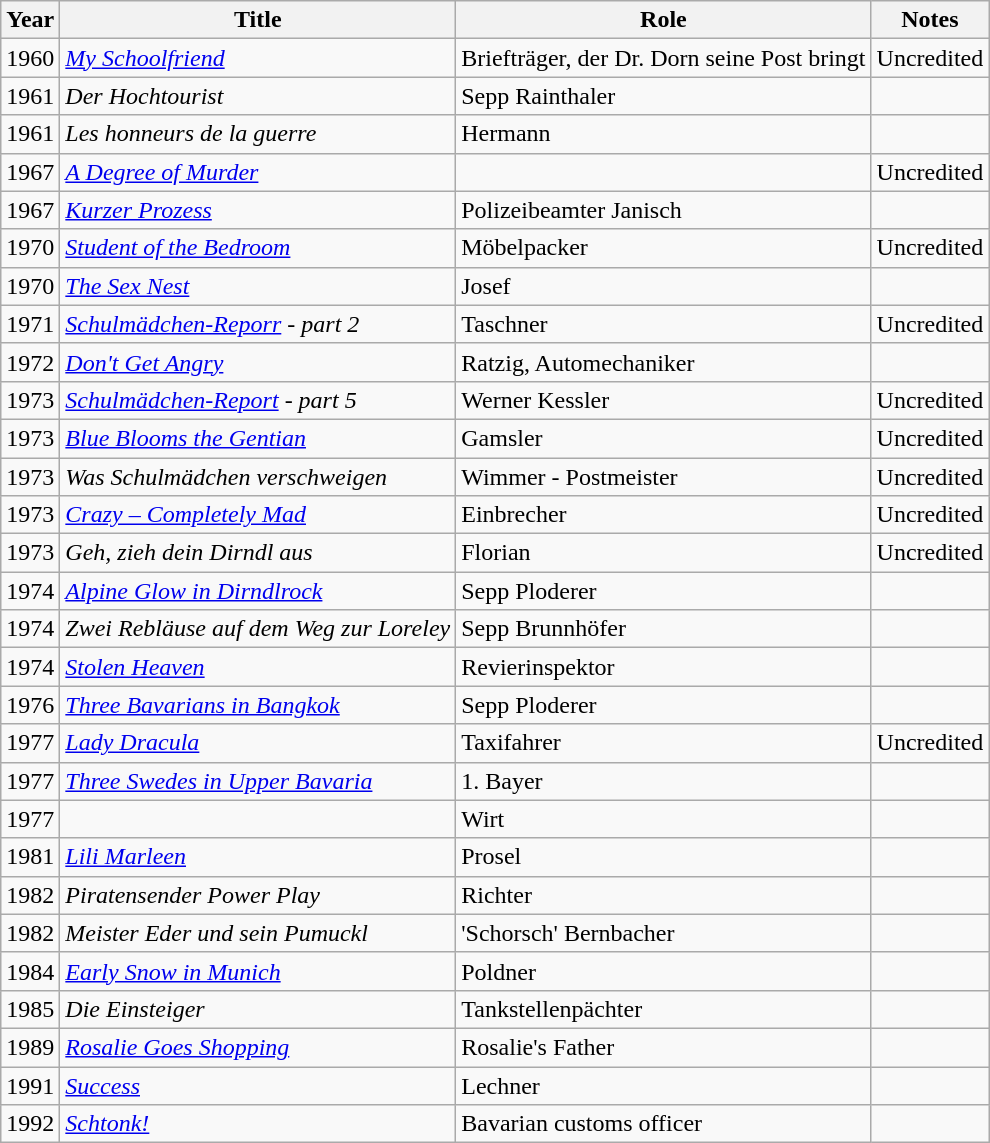<table class="wikitable">
<tr>
<th>Year</th>
<th>Title</th>
<th>Role</th>
<th>Notes</th>
</tr>
<tr>
<td>1960</td>
<td><em><a href='#'>My Schoolfriend</a></em></td>
<td>Briefträger, der Dr. Dorn seine Post bringt</td>
<td>Uncredited</td>
</tr>
<tr>
<td>1961</td>
<td><em>Der Hochtourist</em></td>
<td>Sepp Rainthaler</td>
<td></td>
</tr>
<tr>
<td>1961</td>
<td><em>Les honneurs de la guerre</em></td>
<td>Hermann</td>
<td></td>
</tr>
<tr>
<td>1967</td>
<td><em><a href='#'>A Degree of Murder</a></em></td>
<td></td>
<td>Uncredited</td>
</tr>
<tr>
<td>1967</td>
<td><em><a href='#'>Kurzer Prozess</a></em></td>
<td>Polizeibeamter Janisch</td>
<td></td>
</tr>
<tr>
<td>1970</td>
<td><em><a href='#'>Student of the Bedroom</a></em></td>
<td>Möbelpacker</td>
<td>Uncredited</td>
</tr>
<tr>
<td>1970</td>
<td><em><a href='#'>The Sex Nest</a></em></td>
<td>Josef</td>
<td></td>
</tr>
<tr>
<td>1971</td>
<td><em><a href='#'>Schulmädchen-Reporr</a> - part 2</em></td>
<td>Taschner</td>
<td>Uncredited</td>
</tr>
<tr>
<td>1972</td>
<td><em><a href='#'>Don't Get Angry</a></em></td>
<td>Ratzig, Automechaniker</td>
<td></td>
</tr>
<tr>
<td>1973</td>
<td><em><a href='#'>Schulmädchen-Report</a> - part 5</em></td>
<td>Werner Kessler</td>
<td>Uncredited</td>
</tr>
<tr>
<td>1973</td>
<td><em><a href='#'>Blue Blooms the Gentian</a></em></td>
<td>Gamsler</td>
<td>Uncredited</td>
</tr>
<tr>
<td>1973</td>
<td><em>Was Schulmädchen verschweigen</em></td>
<td>Wimmer - Postmeister</td>
<td>Uncredited</td>
</tr>
<tr>
<td>1973</td>
<td><em><a href='#'>Crazy – Completely Mad</a></em></td>
<td>Einbrecher</td>
<td>Uncredited</td>
</tr>
<tr>
<td>1973</td>
<td><em>Geh, zieh dein Dirndl aus</em></td>
<td>Florian</td>
<td>Uncredited</td>
</tr>
<tr>
<td>1974</td>
<td><em><a href='#'>Alpine Glow in Dirndlrock</a></em></td>
<td>Sepp Ploderer</td>
<td></td>
</tr>
<tr>
<td>1974</td>
<td><em>Zwei Rebläuse auf dem Weg zur Loreley</em></td>
<td>Sepp Brunnhöfer</td>
<td></td>
</tr>
<tr>
<td>1974</td>
<td><em><a href='#'>Stolen Heaven</a></em></td>
<td>Revierinspektor</td>
<td></td>
</tr>
<tr>
<td>1976</td>
<td><em><a href='#'>Three Bavarians in Bangkok</a></em></td>
<td>Sepp Ploderer</td>
<td></td>
</tr>
<tr>
<td>1977</td>
<td><em><a href='#'>Lady Dracula</a></em></td>
<td>Taxifahrer</td>
<td>Uncredited</td>
</tr>
<tr>
<td>1977</td>
<td><em><a href='#'>Three Swedes in Upper Bavaria</a></em></td>
<td>1. Bayer</td>
<td></td>
</tr>
<tr>
<td>1977</td>
<td><em></em></td>
<td>Wirt</td>
<td></td>
</tr>
<tr>
<td>1981</td>
<td><em><a href='#'>Lili Marleen</a></em></td>
<td>Prosel</td>
<td></td>
</tr>
<tr>
<td>1982</td>
<td><em>Piratensender Power Play</em></td>
<td>Richter</td>
<td></td>
</tr>
<tr>
<td>1982</td>
<td><em>Meister Eder und sein Pumuckl</em></td>
<td>'Schorsch' Bernbacher</td>
<td></td>
</tr>
<tr>
<td>1984</td>
<td><em><a href='#'>Early Snow in Munich</a></em></td>
<td>Poldner</td>
<td></td>
</tr>
<tr>
<td>1985</td>
<td><em>Die Einsteiger</em></td>
<td>Tankstellenpächter</td>
<td></td>
</tr>
<tr>
<td>1989</td>
<td><em><a href='#'>Rosalie Goes Shopping</a></em></td>
<td>Rosalie's Father</td>
<td></td>
</tr>
<tr>
<td>1991</td>
<td><em><a href='#'>Success</a></em></td>
<td>Lechner</td>
<td></td>
</tr>
<tr>
<td>1992</td>
<td><em><a href='#'>Schtonk!</a></em></td>
<td>Bavarian customs officer</td>
<td></td>
</tr>
</table>
